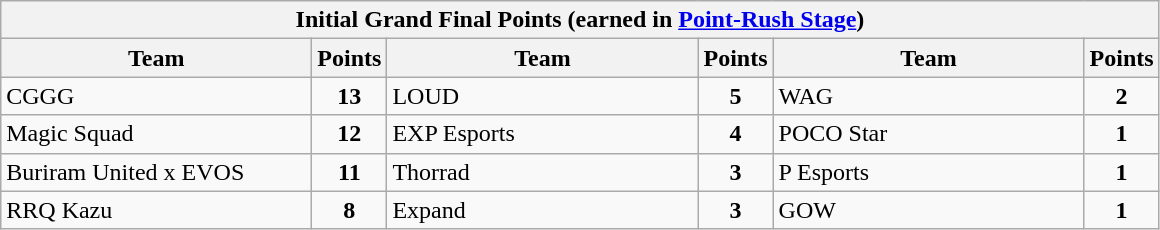<table class="wikitable" style="text-align:center">
<tr>
<th colspan="6">Initial Grand Final Points (earned in <a href='#'>Point-Rush Stage</a>)</th>
</tr>
<tr>
<th width="200px">Team</th>
<th>Points</th>
<th width="200px">Team</th>
<th>Points</th>
<th width="200px">Team</th>
<th>Points</th>
</tr>
<tr>
<td align=left> CGGG</td>
<td><strong>13</strong></td>
<td align=left> LOUD</td>
<td><strong>5</strong></td>
<td align=left> WAG</td>
<td><strong>2</strong></td>
</tr>
<tr>
<td align=left> Magic Squad</td>
<td><strong>12</strong></td>
<td align=left> EXP Esports</td>
<td><strong>4</strong></td>
<td align=left> POCO Star</td>
<td><strong>1</strong></td>
</tr>
<tr>
<td align=left> Buriram United x EVOS</td>
<td><strong>11</strong></td>
<td align=left> Thorrad</td>
<td><strong>3</strong></td>
<td align=left> P Esports</td>
<td><strong>1</strong></td>
</tr>
<tr>
<td align=left> RRQ Kazu</td>
<td><strong>8</strong></td>
<td align=left> Expand</td>
<td><strong>3</strong></td>
<td align=left> GOW</td>
<td><strong>1</strong></td>
</tr>
</table>
